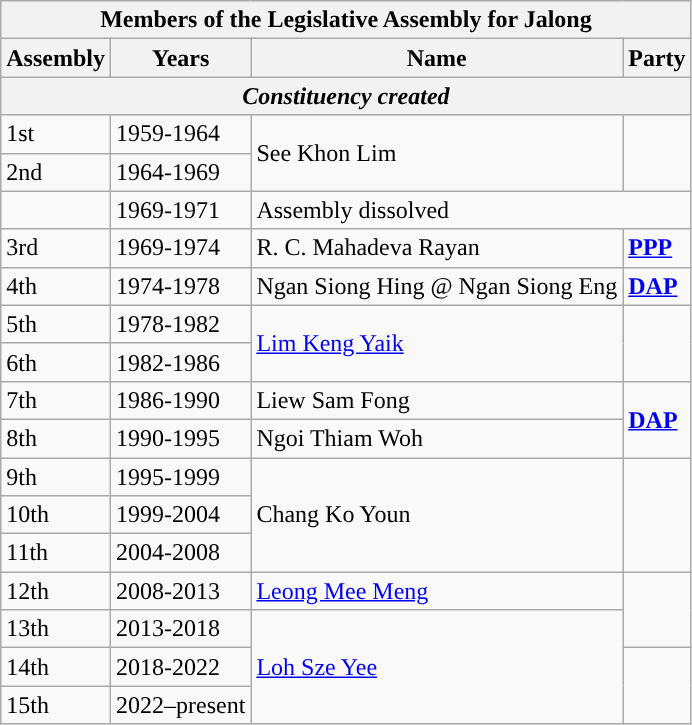<table class="wikitable">
<tr>
<th colspan="4">Members of the Legislative Assembly for Jalong</th>
</tr>
<tr>
<th>Assembly</th>
<th>Years</th>
<th>Name</th>
<th>Party</th>
</tr>
<tr>
<th colspan="4" align="center"><em>Constituency created</em></th>
</tr>
<tr>
<td>1st</td>
<td>1959-1964</td>
<td rowspan="2">See Khon Lim</td>
<td rowspan="2"></td>
</tr>
<tr>
<td>2nd</td>
<td>1964-1969</td>
</tr>
<tr>
<td></td>
<td>1969-1971</td>
<td colspan="2">Assembly dissolved</td>
</tr>
<tr>
<td>3rd</td>
<td>1969-1974</td>
<td>R. C. Mahadeva Rayan</td>
<td><strong><a href='#'>PPP</a></strong></td>
</tr>
<tr>
<td>4th</td>
<td>1974-1978</td>
<td>Ngan Siong Hing @ Ngan Siong Eng</td>
<td><strong><a href='#'>DAP</a></strong></td>
</tr>
<tr>
<td>5th</td>
<td>1978-1982</td>
<td rowspan="2"><a href='#'>Lim Keng Yaik</a></td>
<td rowspan="2"></td>
</tr>
<tr>
<td>6th</td>
<td>1982-1986</td>
</tr>
<tr>
<td>7th</td>
<td>1986-1990</td>
<td>Liew Sam Fong</td>
<td rowspan="2"><strong><a href='#'>DAP</a></strong></td>
</tr>
<tr>
<td>8th</td>
<td>1990-1995</td>
<td>Ngoi Thiam Woh</td>
</tr>
<tr>
<td>9th</td>
<td>1995-1999</td>
<td rowspan="3">Chang Ko Youn</td>
<td rowspan="3"></td>
</tr>
<tr>
<td>10th</td>
<td>1999-2004</td>
</tr>
<tr>
<td>11th</td>
<td>2004-2008</td>
</tr>
<tr>
<td>12th</td>
<td>2008-2013</td>
<td><a href='#'>Leong Mee Meng</a></td>
<td rowspan="2"></td>
</tr>
<tr>
<td>13th</td>
<td>2013-2018</td>
<td rowspan="3"><a href='#'>Loh Sze Yee</a></td>
</tr>
<tr>
<td>14th</td>
<td>2018-2022</td>
<td rowspan="2"></td>
</tr>
<tr>
<td>15th</td>
<td>2022–present</td>
</tr>
</table>
